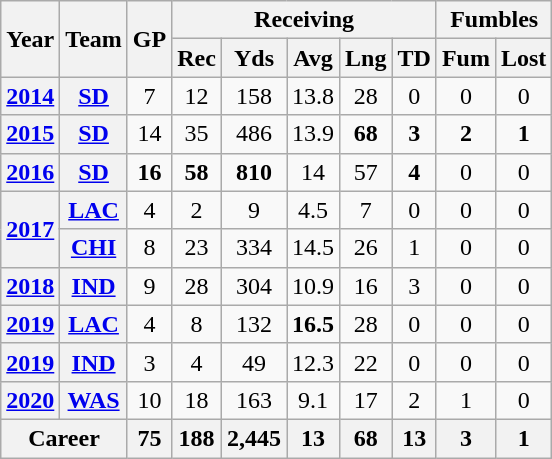<table class="wikitable" style="text-align:center;">
<tr>
<th rowspan="2">Year</th>
<th rowspan="2">Team</th>
<th rowspan="2">GP</th>
<th colspan="5">Receiving</th>
<th colspan="2">Fumbles</th>
</tr>
<tr>
<th>Rec</th>
<th>Yds</th>
<th>Avg</th>
<th>Lng</th>
<th>TD</th>
<th>Fum</th>
<th>Lost</th>
</tr>
<tr>
<th><a href='#'>2014</a></th>
<th><a href='#'>SD</a></th>
<td>7</td>
<td>12</td>
<td>158</td>
<td>13.8</td>
<td>28</td>
<td>0</td>
<td>0</td>
<td>0</td>
</tr>
<tr>
<th><a href='#'>2015</a></th>
<th><a href='#'>SD</a></th>
<td>14</td>
<td>35</td>
<td>486</td>
<td>13.9</td>
<td><strong>68</strong></td>
<td><strong>3</strong></td>
<td><strong>2</strong></td>
<td><strong>1</strong></td>
</tr>
<tr>
<th><a href='#'>2016</a></th>
<th><a href='#'>SD</a></th>
<td><strong>16</strong></td>
<td><strong>58</strong></td>
<td><strong>810</strong></td>
<td>14</td>
<td>57</td>
<td><strong>4</strong></td>
<td>0</td>
<td>0</td>
</tr>
<tr>
<th rowspan="2"><a href='#'>2017</a></th>
<th><a href='#'>LAC</a></th>
<td>4</td>
<td>2</td>
<td>9</td>
<td>4.5</td>
<td>7</td>
<td>0</td>
<td>0</td>
<td>0</td>
</tr>
<tr>
<th><a href='#'>CHI</a></th>
<td>8</td>
<td>23</td>
<td>334</td>
<td>14.5</td>
<td>26</td>
<td>1</td>
<td>0</td>
<td>0</td>
</tr>
<tr>
<th><a href='#'>2018</a></th>
<th><a href='#'>IND</a></th>
<td>9</td>
<td>28</td>
<td>304</td>
<td>10.9</td>
<td>16</td>
<td>3</td>
<td>0</td>
<td>0</td>
</tr>
<tr>
<th><a href='#'>2019</a></th>
<th><a href='#'>LAC</a></th>
<td>4</td>
<td>8</td>
<td>132</td>
<td><strong>16.5</strong></td>
<td>28</td>
<td>0</td>
<td>0</td>
<td>0</td>
</tr>
<tr>
<th><a href='#'>2019</a></th>
<th><a href='#'>IND</a></th>
<td>3</td>
<td>4</td>
<td>49</td>
<td>12.3</td>
<td>22</td>
<td>0</td>
<td>0</td>
<td>0</td>
</tr>
<tr>
<th><a href='#'>2020</a></th>
<th><a href='#'>WAS</a></th>
<td>10</td>
<td>18</td>
<td>163</td>
<td>9.1</td>
<td>17</td>
<td>2</td>
<td>1</td>
<td>0</td>
</tr>
<tr>
<th colspan="2">Career</th>
<th>75</th>
<th>188</th>
<th>2,445</th>
<th>13</th>
<th>68</th>
<th>13</th>
<th>3</th>
<th>1</th>
</tr>
</table>
